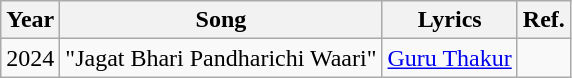<table class="wikitable">
<tr>
<th>Year</th>
<th>Song</th>
<th>Lyrics</th>
<th>Ref.</th>
</tr>
<tr>
<td>2024</td>
<td>"Jagat Bhari Pandharichi Waari"</td>
<td><a href='#'>Guru Thakur</a></td>
<td></td>
</tr>
</table>
